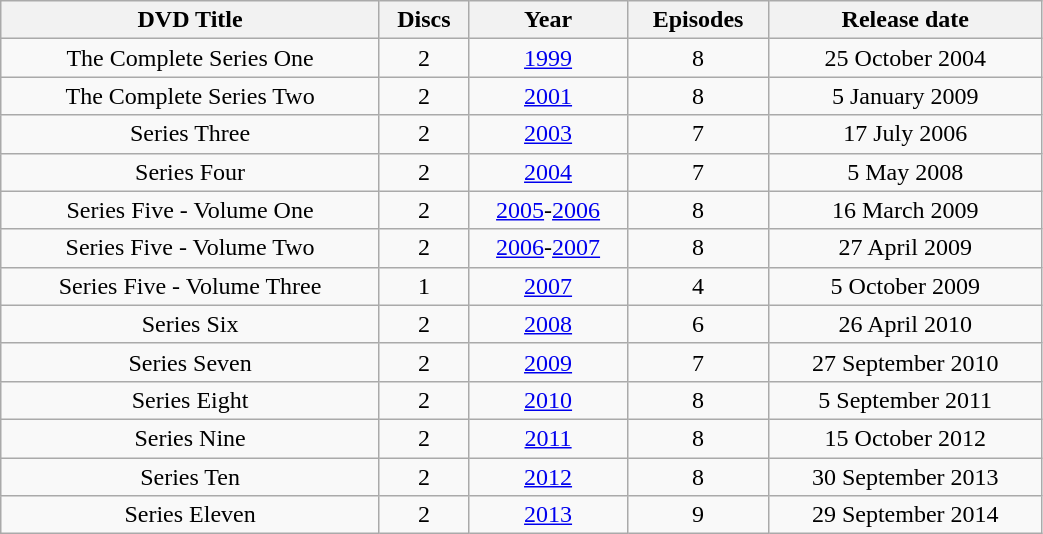<table class="wikitable" width="55%" style="left: 0 auto; text-align: center;">
<tr>
<th>DVD Title</th>
<th>Discs</th>
<th>Year</th>
<th>Episodes</th>
<th>Release date</th>
</tr>
<tr>
<td>The Complete Series One</td>
<td>2</td>
<td><a href='#'>1999</a></td>
<td>8</td>
<td>25 October 2004</td>
</tr>
<tr>
<td>The Complete Series Two</td>
<td>2</td>
<td><a href='#'>2001</a></td>
<td>8</td>
<td>5 January 2009</td>
</tr>
<tr>
<td>Series Three</td>
<td>2</td>
<td><a href='#'>2003</a></td>
<td>7</td>
<td>17 July 2006</td>
</tr>
<tr>
<td>Series Four</td>
<td>2</td>
<td><a href='#'>2004</a></td>
<td>7</td>
<td>5 May 2008</td>
</tr>
<tr>
<td>Series Five - Volume One</td>
<td>2</td>
<td><a href='#'>2005</a>-<a href='#'>2006</a></td>
<td>8</td>
<td>16 March 2009</td>
</tr>
<tr>
<td>Series Five - Volume Two</td>
<td>2</td>
<td><a href='#'>2006</a>-<a href='#'>2007</a></td>
<td>8</td>
<td>27 April 2009</td>
</tr>
<tr>
<td>Series Five - Volume Three</td>
<td>1</td>
<td><a href='#'>2007</a></td>
<td>4</td>
<td>5 October 2009</td>
</tr>
<tr>
<td>Series Six</td>
<td>2</td>
<td><a href='#'>2008</a></td>
<td>6</td>
<td>26 April 2010</td>
</tr>
<tr>
<td>Series Seven</td>
<td>2</td>
<td><a href='#'>2009</a></td>
<td>7</td>
<td>27 September 2010</td>
</tr>
<tr>
<td>Series Eight</td>
<td>2</td>
<td><a href='#'>2010</a></td>
<td>8</td>
<td>5 September 2011</td>
</tr>
<tr>
<td>Series Nine</td>
<td>2</td>
<td><a href='#'>2011</a></td>
<td>8</td>
<td>15 October 2012</td>
</tr>
<tr>
<td>Series Ten</td>
<td>2</td>
<td><a href='#'>2012</a></td>
<td>8</td>
<td>30 September 2013</td>
</tr>
<tr>
<td>Series Eleven</td>
<td>2</td>
<td><a href='#'>2013</a></td>
<td>9</td>
<td>29 September 2014</td>
</tr>
</table>
